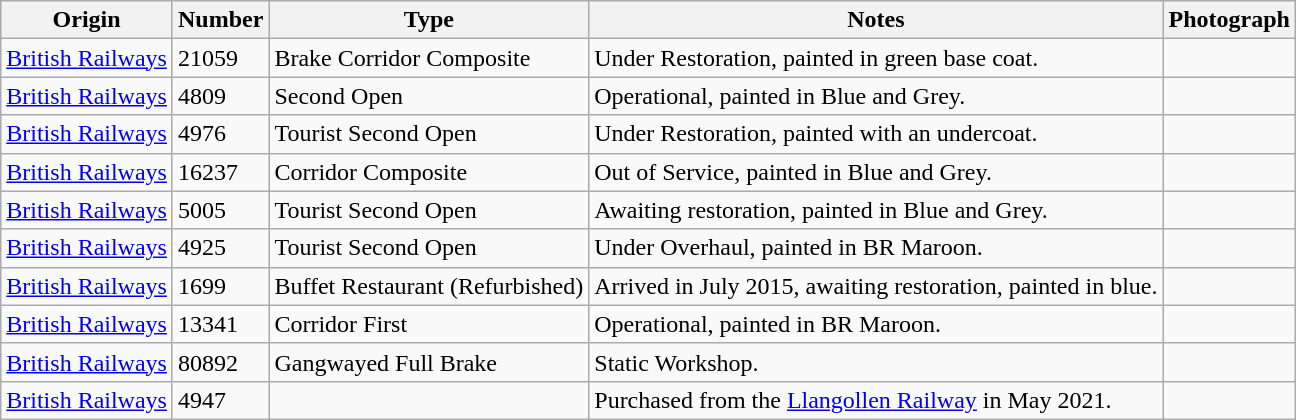<table class="wikitable">
<tr>
<th>Origin</th>
<th>Number</th>
<th>Type</th>
<th>Notes</th>
<th>Photograph</th>
</tr>
<tr>
<td><a href='#'>British Railways</a></td>
<td>21059</td>
<td>Brake Corridor Composite</td>
<td>Under Restoration, painted in green base coat.</td>
<td></td>
</tr>
<tr>
<td><a href='#'>British Railways</a></td>
<td>4809</td>
<td>Second Open</td>
<td>Operational, painted in Blue and Grey.</td>
<td></td>
</tr>
<tr>
<td><a href='#'>British Railways</a></td>
<td>4976</td>
<td>Tourist Second Open</td>
<td>Under Restoration, painted with an undercoat.</td>
<td></td>
</tr>
<tr>
<td><a href='#'>British Railways</a></td>
<td>16237</td>
<td>Corridor Composite</td>
<td>Out of Service, painted in Blue and Grey.</td>
<td></td>
</tr>
<tr>
<td><a href='#'>British Railways</a></td>
<td>5005</td>
<td>Tourist Second Open</td>
<td>Awaiting restoration, painted in Blue and Grey.</td>
<td></td>
</tr>
<tr>
<td><a href='#'>British Railways</a></td>
<td>4925</td>
<td>Tourist Second Open</td>
<td>Under Overhaul, painted in BR Maroon.</td>
<td></td>
</tr>
<tr>
<td><a href='#'>British Railways</a></td>
<td>1699</td>
<td>Buffet Restaurant (Refurbished)</td>
<td>Arrived in July 2015, awaiting restoration, painted in blue.</td>
<td></td>
</tr>
<tr>
<td><a href='#'>British Railways</a></td>
<td>13341</td>
<td>Corridor First</td>
<td>Operational, painted in BR Maroon.</td>
<td></td>
</tr>
<tr>
<td><a href='#'>British Railways</a></td>
<td>80892</td>
<td>Gangwayed Full Brake</td>
<td>Static Workshop.</td>
<td></td>
</tr>
<tr>
<td><a href='#'>British Railways</a></td>
<td>4947</td>
<td></td>
<td>Purchased from the <a href='#'>Llangollen Railway</a> in May 2021.</td>
<td></td>
</tr>
</table>
